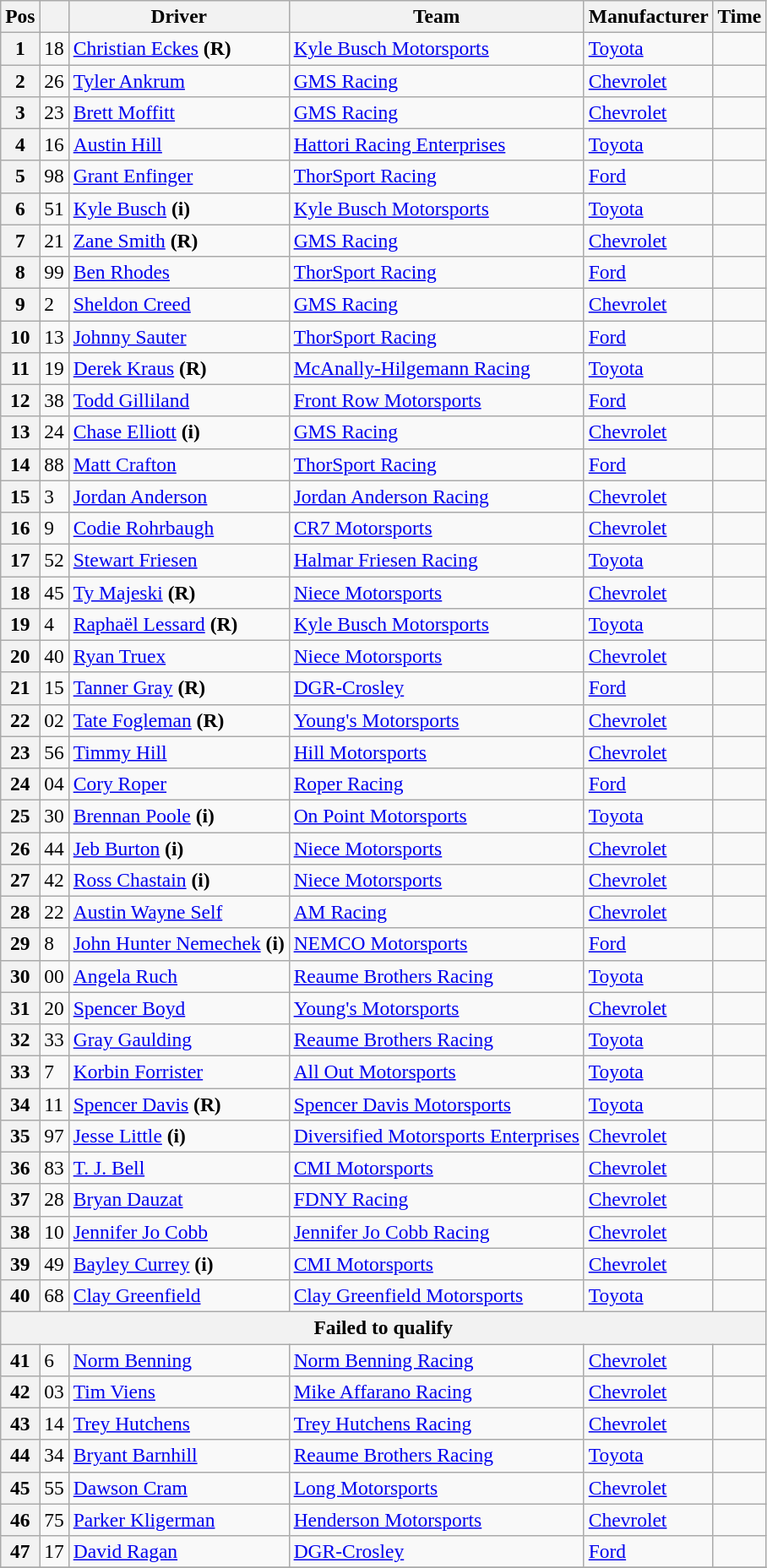<table class="wikitable" style="font-size:98%">
<tr>
<th>Pos</th>
<th></th>
<th>Driver</th>
<th>Team</th>
<th>Manufacturer</th>
<th>Time</th>
</tr>
<tr>
<th>1</th>
<td>18</td>
<td><a href='#'>Christian Eckes</a> <strong>(R)</strong></td>
<td><a href='#'>Kyle Busch Motorsports</a></td>
<td><a href='#'>Toyota</a></td>
<td></td>
</tr>
<tr>
<th>2</th>
<td>26</td>
<td><a href='#'>Tyler Ankrum</a></td>
<td><a href='#'>GMS Racing</a></td>
<td><a href='#'>Chevrolet</a></td>
<td></td>
</tr>
<tr>
<th>3</th>
<td>23</td>
<td><a href='#'>Brett Moffitt</a></td>
<td><a href='#'>GMS Racing</a></td>
<td><a href='#'>Chevrolet</a></td>
<td></td>
</tr>
<tr>
<th>4</th>
<td>16</td>
<td><a href='#'>Austin Hill</a></td>
<td><a href='#'>Hattori Racing Enterprises</a></td>
<td><a href='#'>Toyota</a></td>
<td></td>
</tr>
<tr>
<th>5</th>
<td>98</td>
<td><a href='#'>Grant Enfinger</a></td>
<td><a href='#'>ThorSport Racing</a></td>
<td><a href='#'>Ford</a></td>
<td></td>
</tr>
<tr>
<th>6</th>
<td>51</td>
<td><a href='#'>Kyle Busch</a> <strong>(i)</strong></td>
<td><a href='#'>Kyle Busch Motorsports</a></td>
<td><a href='#'>Toyota</a></td>
<td></td>
</tr>
<tr>
<th>7</th>
<td>21</td>
<td><a href='#'>Zane Smith</a> <strong>(R)</strong></td>
<td><a href='#'>GMS Racing</a></td>
<td><a href='#'>Chevrolet</a></td>
<td></td>
</tr>
<tr>
<th>8</th>
<td>99</td>
<td><a href='#'>Ben Rhodes</a></td>
<td><a href='#'>ThorSport Racing</a></td>
<td><a href='#'>Ford</a></td>
<td></td>
</tr>
<tr>
<th>9</th>
<td>2</td>
<td><a href='#'>Sheldon Creed</a></td>
<td><a href='#'>GMS Racing</a></td>
<td><a href='#'>Chevrolet</a></td>
<td></td>
</tr>
<tr>
<th>10</th>
<td>13</td>
<td><a href='#'>Johnny Sauter</a></td>
<td><a href='#'>ThorSport Racing</a></td>
<td><a href='#'>Ford</a></td>
<td></td>
</tr>
<tr>
<th>11</th>
<td>19</td>
<td><a href='#'>Derek Kraus</a> <strong>(R)</strong></td>
<td><a href='#'>McAnally-Hilgemann Racing</a></td>
<td><a href='#'>Toyota</a></td>
<td></td>
</tr>
<tr>
<th>12</th>
<td>38</td>
<td><a href='#'>Todd Gilliland</a></td>
<td><a href='#'>Front Row Motorsports</a></td>
<td><a href='#'>Ford</a></td>
<td></td>
</tr>
<tr>
<th>13</th>
<td>24</td>
<td><a href='#'>Chase Elliott</a> <strong>(i)</strong></td>
<td><a href='#'>GMS Racing</a></td>
<td><a href='#'>Chevrolet</a></td>
<td></td>
</tr>
<tr>
<th>14</th>
<td>88</td>
<td><a href='#'>Matt Crafton</a></td>
<td><a href='#'>ThorSport Racing</a></td>
<td><a href='#'>Ford</a></td>
<td></td>
</tr>
<tr>
<th>15</th>
<td>3</td>
<td><a href='#'>Jordan Anderson</a></td>
<td><a href='#'>Jordan Anderson Racing</a></td>
<td><a href='#'>Chevrolet</a></td>
<td></td>
</tr>
<tr>
<th>16</th>
<td>9</td>
<td><a href='#'>Codie Rohrbaugh</a></td>
<td><a href='#'>CR7 Motorsports</a></td>
<td><a href='#'>Chevrolet</a></td>
<td></td>
</tr>
<tr>
<th>17</th>
<td>52</td>
<td><a href='#'>Stewart Friesen</a></td>
<td><a href='#'>Halmar Friesen Racing</a></td>
<td><a href='#'>Toyota</a></td>
<td></td>
</tr>
<tr>
<th>18</th>
<td>45</td>
<td><a href='#'>Ty Majeski</a> <strong>(R)</strong></td>
<td><a href='#'>Niece Motorsports</a></td>
<td><a href='#'>Chevrolet</a></td>
<td></td>
</tr>
<tr>
<th>19</th>
<td>4</td>
<td><a href='#'>Raphaël Lessard</a> <strong>(R)</strong></td>
<td><a href='#'>Kyle Busch Motorsports</a></td>
<td><a href='#'>Toyota</a></td>
<td></td>
</tr>
<tr>
<th>20</th>
<td>40</td>
<td><a href='#'>Ryan Truex</a></td>
<td><a href='#'>Niece Motorsports</a></td>
<td><a href='#'>Chevrolet</a></td>
<td></td>
</tr>
<tr>
<th>21</th>
<td>15</td>
<td><a href='#'>Tanner Gray</a> <strong>(R)</strong></td>
<td><a href='#'>DGR-Crosley</a></td>
<td><a href='#'>Ford</a></td>
<td></td>
</tr>
<tr>
<th>22</th>
<td>02</td>
<td><a href='#'>Tate Fogleman</a> <strong>(R)</strong></td>
<td><a href='#'>Young's Motorsports</a></td>
<td><a href='#'>Chevrolet</a></td>
<td></td>
</tr>
<tr>
<th>23</th>
<td>56</td>
<td><a href='#'>Timmy Hill</a></td>
<td><a href='#'>Hill Motorsports</a></td>
<td><a href='#'>Chevrolet</a></td>
<td></td>
</tr>
<tr>
<th>24</th>
<td>04</td>
<td><a href='#'>Cory Roper</a></td>
<td><a href='#'>Roper Racing</a></td>
<td><a href='#'>Ford</a></td>
<td></td>
</tr>
<tr>
<th>25</th>
<td>30</td>
<td><a href='#'>Brennan Poole</a> <strong>(i)</strong></td>
<td><a href='#'>On Point Motorsports</a></td>
<td><a href='#'>Toyota</a></td>
<td></td>
</tr>
<tr>
<th>26</th>
<td>44</td>
<td><a href='#'>Jeb Burton</a> <strong>(i)</strong></td>
<td><a href='#'>Niece Motorsports</a></td>
<td><a href='#'>Chevrolet</a></td>
<td></td>
</tr>
<tr>
<th>27</th>
<td>42</td>
<td><a href='#'>Ross Chastain</a> <strong>(i)</strong></td>
<td><a href='#'>Niece Motorsports</a></td>
<td><a href='#'>Chevrolet</a></td>
<td></td>
</tr>
<tr>
<th>28</th>
<td>22</td>
<td><a href='#'>Austin Wayne Self</a></td>
<td><a href='#'>AM Racing</a></td>
<td><a href='#'>Chevrolet</a></td>
<td></td>
</tr>
<tr>
<th>29</th>
<td>8</td>
<td><a href='#'>John Hunter Nemechek</a> <strong>(i)</strong></td>
<td><a href='#'>NEMCO Motorsports</a></td>
<td><a href='#'>Ford</a></td>
<td></td>
</tr>
<tr>
<th>30</th>
<td>00</td>
<td><a href='#'>Angela Ruch</a></td>
<td><a href='#'>Reaume Brothers Racing</a></td>
<td><a href='#'>Toyota</a></td>
<td></td>
</tr>
<tr>
<th>31</th>
<td>20</td>
<td><a href='#'>Spencer Boyd</a></td>
<td><a href='#'>Young's Motorsports</a></td>
<td><a href='#'>Chevrolet</a></td>
<td></td>
</tr>
<tr>
<th>32</th>
<td>33</td>
<td><a href='#'>Gray Gaulding</a></td>
<td><a href='#'>Reaume Brothers Racing</a></td>
<td><a href='#'>Toyota</a></td>
<td></td>
</tr>
<tr>
<th>33</th>
<td>7</td>
<td><a href='#'>Korbin Forrister</a></td>
<td><a href='#'>All Out Motorsports</a></td>
<td><a href='#'>Toyota</a></td>
<td></td>
</tr>
<tr>
<th>34</th>
<td>11</td>
<td><a href='#'>Spencer Davis</a> <strong>(R)</strong></td>
<td><a href='#'>Spencer Davis Motorsports</a></td>
<td><a href='#'>Toyota</a></td>
<td></td>
</tr>
<tr>
<th>35</th>
<td>97</td>
<td><a href='#'>Jesse Little</a> <strong>(i)</strong></td>
<td><a href='#'>Diversified Motorsports Enterprises</a></td>
<td><a href='#'>Chevrolet</a></td>
<td></td>
</tr>
<tr>
<th>36</th>
<td>83</td>
<td><a href='#'>T. J. Bell</a></td>
<td><a href='#'>CMI Motorsports</a></td>
<td><a href='#'>Chevrolet</a></td>
<td></td>
</tr>
<tr>
<th>37</th>
<td>28</td>
<td><a href='#'>Bryan Dauzat</a></td>
<td><a href='#'>FDNY Racing</a></td>
<td><a href='#'>Chevrolet</a></td>
<td></td>
</tr>
<tr>
<th>38</th>
<td>10</td>
<td><a href='#'>Jennifer Jo Cobb</a></td>
<td><a href='#'>Jennifer Jo Cobb Racing</a></td>
<td><a href='#'>Chevrolet</a></td>
<td></td>
</tr>
<tr>
<th>39</th>
<td>49</td>
<td><a href='#'>Bayley Currey</a> <strong>(i)</strong></td>
<td><a href='#'>CMI Motorsports</a></td>
<td><a href='#'>Chevrolet</a></td>
<td></td>
</tr>
<tr>
<th>40</th>
<td>68</td>
<td><a href='#'>Clay Greenfield</a></td>
<td><a href='#'>Clay Greenfield Motorsports</a></td>
<td><a href='#'>Toyota</a></td>
<td></td>
</tr>
<tr>
<th colspan="6">Failed to qualify</th>
</tr>
<tr>
<th>41</th>
<td>6</td>
<td><a href='#'>Norm Benning</a></td>
<td><a href='#'>Norm Benning Racing</a></td>
<td><a href='#'>Chevrolet</a></td>
<td></td>
</tr>
<tr>
<th>42</th>
<td>03</td>
<td><a href='#'>Tim Viens</a></td>
<td><a href='#'>Mike Affarano Racing</a></td>
<td><a href='#'>Chevrolet</a></td>
<td></td>
</tr>
<tr>
<th>43</th>
<td>14</td>
<td><a href='#'>Trey Hutchens</a></td>
<td><a href='#'>Trey Hutchens Racing</a></td>
<td><a href='#'>Chevrolet</a></td>
<td></td>
</tr>
<tr>
<th>44</th>
<td>34</td>
<td><a href='#'>Bryant Barnhill</a></td>
<td><a href='#'>Reaume Brothers Racing</a></td>
<td><a href='#'>Toyota</a></td>
<td></td>
</tr>
<tr>
<th>45</th>
<td>55</td>
<td><a href='#'>Dawson Cram</a></td>
<td><a href='#'>Long Motorsports</a></td>
<td><a href='#'>Chevrolet</a></td>
<td></td>
</tr>
<tr>
<th>46</th>
<td>75</td>
<td><a href='#'>Parker Kligerman</a></td>
<td><a href='#'>Henderson Motorsports</a></td>
<td><a href='#'>Chevrolet</a></td>
<td></td>
</tr>
<tr>
<th>47</th>
<td>17</td>
<td><a href='#'>David Ragan</a></td>
<td><a href='#'>DGR-Crosley</a></td>
<td><a href='#'>Ford</a></td>
<td></td>
</tr>
<tr>
</tr>
</table>
